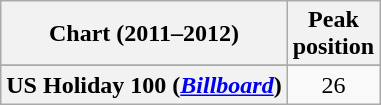<table class="wikitable sortable plainrowheaders" style="text-align:center">
<tr>
<th scope="col">Chart (2011–2012)</th>
<th scope="col">Peak<br>position</th>
</tr>
<tr>
</tr>
<tr>
</tr>
<tr>
<th scope="row">US Holiday 100 (<em><a href='#'>Billboard</a></em>)</th>
<td>26</td>
</tr>
</table>
